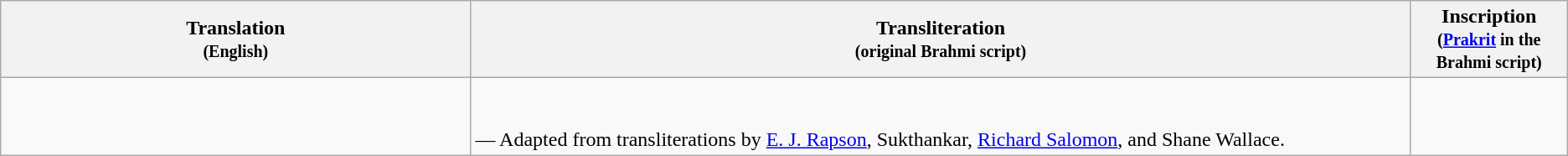<table class="wikitable">
<tr>
<th>Translation<br><small>(English)</small></th>
<th>Transliteration<br><small>(original Brahmi script)</small></th>
<th>Inscription<br><small>(<a href='#'>Prakrit</a> in the Brahmi script)</small></th>
</tr>
<tr>
<td width="30%"><br><br></td>
<td style="text-align:left"><br><br>— Adapted from transliterations by <a href='#'>E. J. Rapson</a>, Sukthankar, <a href='#'>Richard Salomon</a>, and Shane Wallace.</td>
<td style="text-align:center" width="10%"><br></td>
</tr>
</table>
